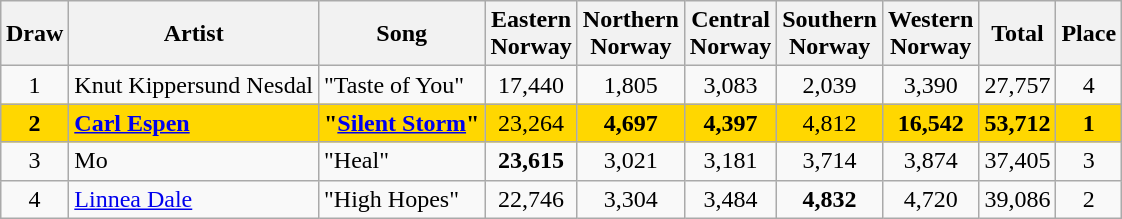<table class="sortable wikitable" style="margin: 1em auto 1em auto; text-align:center;">
<tr>
<th>Draw</th>
<th>Artist</th>
<th>Song</th>
<th>Eastern<br>Norway</th>
<th>Northern<br>Norway</th>
<th>Central<br>Norway</th>
<th>Southern<br>Norway</th>
<th>Western<br>Norway</th>
<th>Total</th>
<th>Place</th>
</tr>
<tr>
<td>1</td>
<td align="left">Knut Kippersund Nesdal</td>
<td align="left">"Taste of You"</td>
<td>17,440</td>
<td>1,805</td>
<td>3,083</td>
<td>2,039</td>
<td>3,390</td>
<td>27,757</td>
<td>4</td>
</tr>
<tr style="background:gold;">
<td><strong>2</strong></td>
<td align="left"><strong><a href='#'>Carl Espen</a></strong></td>
<td align="left"><strong>"<a href='#'>Silent Storm</a>"</strong></td>
<td>23,264</td>
<td><strong>4,697</strong></td>
<td><strong>4,397</strong></td>
<td>4,812</td>
<td><strong>16,542</strong></td>
<td><strong>53,712</strong></td>
<td><strong>1</strong></td>
</tr>
<tr>
<td>3</td>
<td align="left">Mo</td>
<td align="left">"Heal"</td>
<td><strong>23,615</strong></td>
<td>3,021</td>
<td>3,181</td>
<td>3,714</td>
<td>3,874</td>
<td>37,405</td>
<td>3</td>
</tr>
<tr>
<td>4</td>
<td align="left"><a href='#'>Linnea Dale</a></td>
<td align="left">"High Hopes"</td>
<td>22,746</td>
<td>3,304</td>
<td>3,484</td>
<td><strong>4,832</strong></td>
<td>4,720</td>
<td>39,086</td>
<td>2</td>
</tr>
</table>
